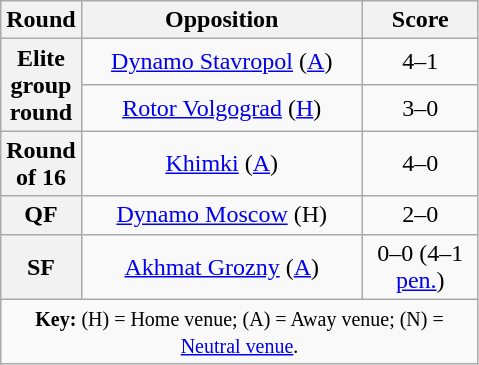<table class="wikitable plainrowheaders" style="text-align:center;margin:0">
<tr>
<th scope="col" style="width:25px">Round</th>
<th scope="col" style="width:180px">Opposition</th>
<th scope="col" style="width:70px">Score</th>
</tr>
<tr>
<th rowspan="2" scope=row style="text-align:center">Elite group round</th>
<td><a href='#'>Dynamo Stavropol</a> (<a href='#'>A</a>)</td>
<td>4–1</td>
</tr>
<tr>
<td><a href='#'>Rotor Volgograd</a> (<a href='#'>H</a>)</td>
<td>3–0</td>
</tr>
<tr>
<th scope=row style="text-align:center">Round of 16</th>
<td><a href='#'>Khimki</a> (<a href='#'>A</a>)</td>
<td>4–0</td>
</tr>
<tr>
<th scope=row style="text-align:center">QF</th>
<td><a href='#'>Dynamo Moscow</a> (H)</td>
<td>2–0</td>
</tr>
<tr>
<th scope=row style="text-align:center">SF</th>
<td><a href='#'>Akhmat Grozny</a> (<a href='#'>A</a>)</td>
<td>0–0 (4–1 <a href='#'>pen.</a>)</td>
</tr>
<tr>
<td colspan="3"><small><strong>Key:</strong> (H) = Home venue; (A) = Away venue; (N) = <a href='#'>Neutral venue</a>.</small></td>
</tr>
</table>
